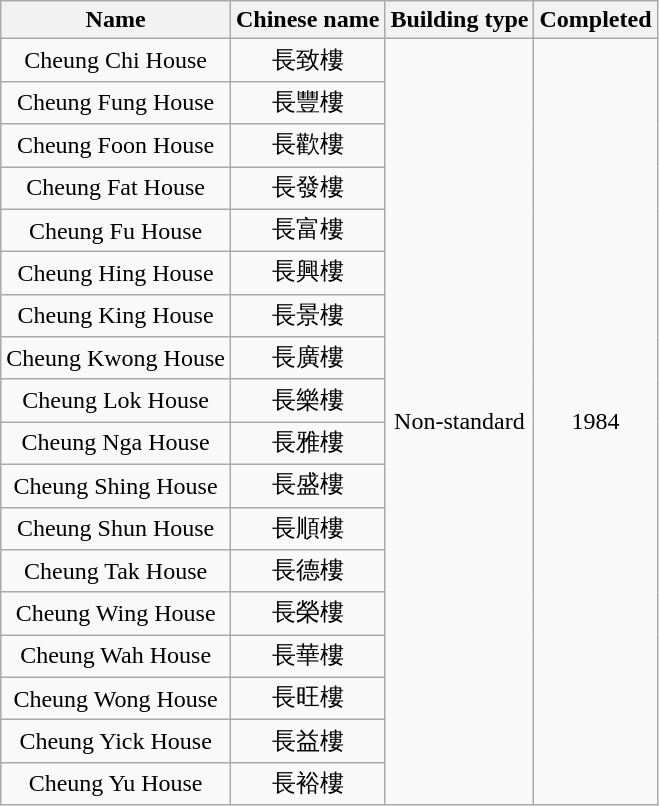<table class="wikitable" style="text-align: center">
<tr>
<th>Name</th>
<th>Chinese name</th>
<th>Building type</th>
<th>Completed</th>
</tr>
<tr>
<td>Cheung Chi House</td>
<td>長致樓</td>
<td rowspan="18">Non-standard</td>
<td rowspan="18">1984</td>
</tr>
<tr>
<td>Cheung Fung House</td>
<td>長豐樓</td>
</tr>
<tr>
<td>Cheung Foon House</td>
<td>長歡樓</td>
</tr>
<tr>
<td>Cheung Fat House</td>
<td>長發樓</td>
</tr>
<tr>
<td>Cheung Fu House</td>
<td>長富樓</td>
</tr>
<tr>
<td>Cheung Hing House</td>
<td>長興樓</td>
</tr>
<tr>
<td>Cheung King House</td>
<td>長景樓</td>
</tr>
<tr>
<td>Cheung Kwong House</td>
<td>長廣樓</td>
</tr>
<tr>
<td>Cheung Lok House</td>
<td>長樂樓</td>
</tr>
<tr>
<td>Cheung Nga House</td>
<td>長雅樓</td>
</tr>
<tr>
<td>Cheung Shing House</td>
<td>長盛樓</td>
</tr>
<tr>
<td>Cheung Shun House</td>
<td>長順樓</td>
</tr>
<tr>
<td>Cheung Tak House</td>
<td>長德樓</td>
</tr>
<tr>
<td>Cheung Wing House</td>
<td>長榮樓</td>
</tr>
<tr>
<td>Cheung Wah House</td>
<td>長華樓</td>
</tr>
<tr>
<td>Cheung Wong House</td>
<td>長旺樓</td>
</tr>
<tr>
<td>Cheung Yick House</td>
<td>長益樓</td>
</tr>
<tr>
<td>Cheung Yu House</td>
<td>長裕樓</td>
</tr>
</table>
